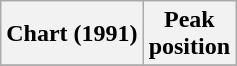<table class="wikitable sortable">
<tr>
<th align="left">Chart (1991)</th>
<th align="center">Peak<br>position</th>
</tr>
<tr>
</tr>
</table>
